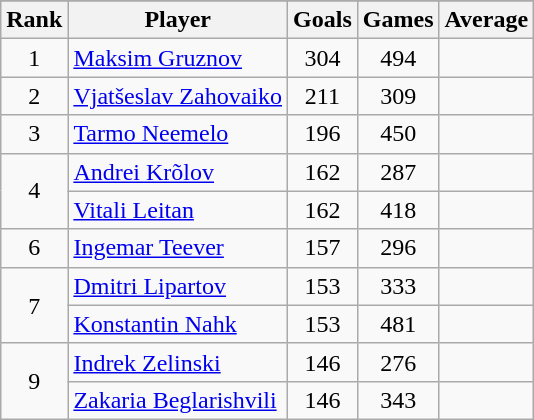<table class="wikitable sortable" style="text-align: center;">
<tr>
</tr>
<tr>
<th>Rank</th>
<th>Player</th>
<th>Goals</th>
<th>Games</th>
<th>Average</th>
</tr>
<tr>
<td>1</td>
<td align=left><a href='#'>Maksim Gruznov</a></td>
<td>304</td>
<td>494</td>
<td></td>
</tr>
<tr>
<td>2</td>
<td align=left><a href='#'>Vjatšeslav Zahovaiko</a></td>
<td>211</td>
<td>309</td>
<td></td>
</tr>
<tr>
<td>3</td>
<td align=left><a href='#'>Tarmo Neemelo</a></td>
<td>196</td>
<td>450</td>
<td></td>
</tr>
<tr>
<td rowspan=2>4</td>
<td align=left><a href='#'>Andrei Krõlov</a></td>
<td>162</td>
<td>287</td>
<td></td>
</tr>
<tr>
<td align=left><a href='#'>Vitali Leitan</a></td>
<td>162</td>
<td>418</td>
<td></td>
</tr>
<tr>
<td>6</td>
<td align=left><a href='#'>Ingemar Teever</a></td>
<td>157</td>
<td>296</td>
<td></td>
</tr>
<tr>
<td rowspan=2>7</td>
<td align=left><a href='#'>Dmitri Lipartov</a></td>
<td>153</td>
<td>333</td>
<td></td>
</tr>
<tr>
<td align=left><a href='#'>Konstantin Nahk</a></td>
<td>153</td>
<td>481</td>
<td></td>
</tr>
<tr>
<td rowspan=2>9</td>
<td align=left><a href='#'>Indrek Zelinski</a></td>
<td>146</td>
<td>276</td>
<td></td>
</tr>
<tr>
<td align=left><a href='#'>Zakaria Beglarishvili</a></td>
<td>146</td>
<td>343</td>
<td></td>
</tr>
</table>
